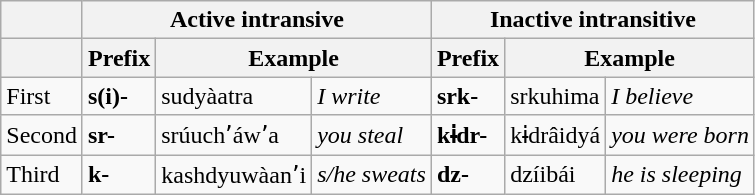<table class="wikitable">
<tr>
<th></th>
<th colspan="3">Active intransive</th>
<th colspan="3">Inactive intransitive</th>
</tr>
<tr>
<th></th>
<th>Prefix</th>
<th colspan="2">Example</th>
<th>Prefix</th>
<th colspan="2">Example</th>
</tr>
<tr>
<td>First</td>
<td><strong>s(i)-</strong></td>
<td>sudyàatra</td>
<td><em>I write</em></td>
<td><strong>srk-</strong></td>
<td>srkuhima</td>
<td><em>I believe</em></td>
</tr>
<tr>
<td>Second</td>
<td><strong>sr-</strong></td>
<td>srúuchʼáwʼa</td>
<td><em>you steal</em></td>
<td><strong>kɨdr-</strong></td>
<td>kɨdrâidyá</td>
<td><em>you were born</em></td>
</tr>
<tr>
<td>Third</td>
<td><strong>k-</strong></td>
<td>kashdyuwàanʼi</td>
<td><em>s/he sweats</em></td>
<td><strong>dz-</strong></td>
<td>dzíibái</td>
<td><em>he is sleeping</em></td>
</tr>
</table>
